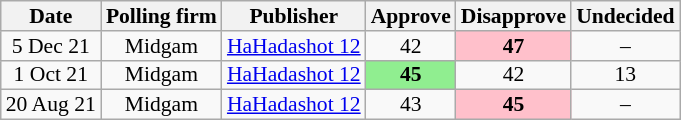<table class="wikitable sortable" style="text-align:center; font-size:90%; line-height:13px">
<tr>
<th>Date</th>
<th>Polling firm</th>
<th>Publisher</th>
<th>Approve</th>
<th>Disapprove</th>
<th>Undecided</th>
</tr>
<tr>
<td data-sort-value=2021-12-05>5 Dec 21</td>
<td>Midgam</td>
<td><a href='#'>HaHadashot 12</a></td>
<td>42</td>
<td style=background:pink><strong>47</strong></td>
<td>–</td>
</tr>
<tr>
<td data-sort-value=2021-10-01>1 Oct 21</td>
<td>Midgam</td>
<td><a href='#'>HaHadashot 12</a></td>
<td style=background:lightgreen><strong>45</strong></td>
<td>42</td>
<td>13</td>
</tr>
<tr>
<td data-sort-value=2021-08-20>20 Aug 21</td>
<td>Midgam</td>
<td><a href='#'>HaHadashot 12</a></td>
<td>43</td>
<td style=background:pink><strong>45</strong></td>
<td>–</td>
</tr>
</table>
